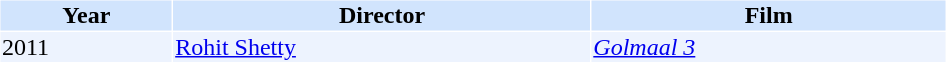<table cellspacing="1" cellpadding="1" border="0" width="50%">
<tr bgcolor="#d1e4fd">
<th>Year</th>
<th>Director</th>
<th>Film</th>
</tr>
<tr bgcolor=#edf3fe>
<td>2011</td>
<td><a href='#'>Rohit Shetty</a></td>
<td><em><a href='#'>Golmaal 3</a></em></td>
</tr>
</table>
